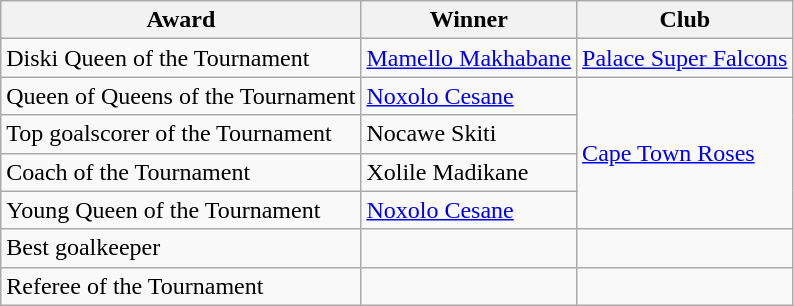<table class="wikitable">
<tr>
<th>Award</th>
<th>Winner</th>
<th>Club</th>
</tr>
<tr>
<td>Diski Queen of the Tournament</td>
<td><a href='#'>Mamello Makhabane</a></td>
<td><a href='#'>Palace Super Falcons</a></td>
</tr>
<tr>
<td>Queen of Queens of the Tournament</td>
<td><a href='#'>Noxolo Cesane</a></td>
<td rowspan="4"><a href='#'>Cape Town Roses</a></td>
</tr>
<tr>
<td>Top goalscorer of the Tournament</td>
<td>Nocawe Skiti</td>
</tr>
<tr>
<td>Coach of the Tournament</td>
<td>Xolile Madikane</td>
</tr>
<tr>
<td>Young Queen of the Tournament</td>
<td><a href='#'>Noxolo Cesane</a></td>
</tr>
<tr>
<td>Best goalkeeper</td>
<td></td>
<td></td>
</tr>
<tr>
<td>Referee of the Tournament</td>
<td></td>
</tr>
</table>
